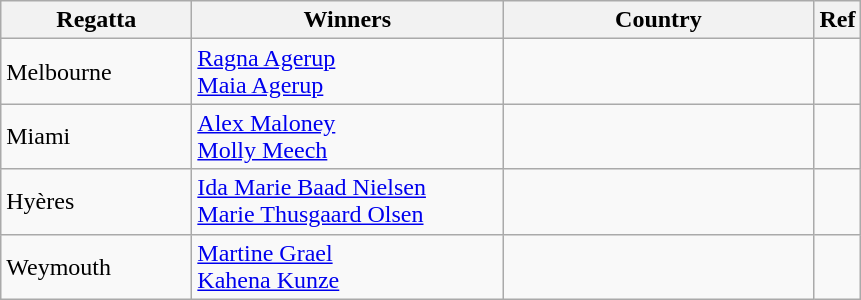<table class="wikitable">
<tr>
<th width=120>Regatta</th>
<th width=200px>Winners</th>
<th width=200px>Country</th>
<th>Ref</th>
</tr>
<tr>
<td>Melbourne</td>
<td><a href='#'>Ragna Agerup</a><br><a href='#'>Maia Agerup</a></td>
<td></td>
<td></td>
</tr>
<tr>
<td>Miami</td>
<td><a href='#'>Alex Maloney</a><br><a href='#'>Molly Meech</a></td>
<td></td>
<td></td>
</tr>
<tr>
<td>Hyères</td>
<td><a href='#'>Ida Marie Baad Nielsen</a><br><a href='#'>Marie Thusgaard Olsen</a></td>
<td></td>
<td></td>
</tr>
<tr>
<td>Weymouth</td>
<td><a href='#'>Martine Grael</a><br><a href='#'>Kahena Kunze</a></td>
<td></td>
<td></td>
</tr>
</table>
